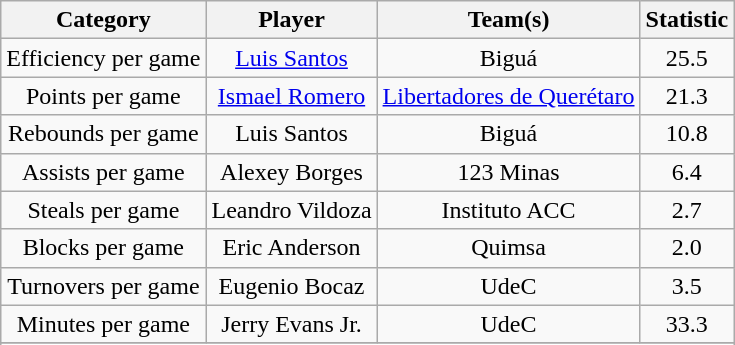<table class="wikitable" style="text-align:center">
<tr>
<th>Category</th>
<th>Player</th>
<th>Team(s)</th>
<th>Statistic</th>
</tr>
<tr>
<td>Efficiency per game</td>
<td> <a href='#'>Luis Santos</a></td>
<td>Biguá</td>
<td>25.5</td>
</tr>
<tr>
<td>Points per game</td>
<td> <a href='#'>Ismael Romero</a></td>
<td><a href='#'>Libertadores de Querétaro</a></td>
<td>21.3</td>
</tr>
<tr>
<td>Rebounds per game</td>
<td> Luis Santos</td>
<td>Biguá</td>
<td>10.8</td>
</tr>
<tr>
<td>Assists per game</td>
<td> Alexey Borges</td>
<td>123 Minas</td>
<td>6.4</td>
</tr>
<tr>
<td>Steals per game</td>
<td> Leandro Vildoza</td>
<td>Instituto ACC</td>
<td>2.7</td>
</tr>
<tr>
<td>Blocks per game</td>
<td> Eric Anderson</td>
<td>Quimsa</td>
<td>2.0</td>
</tr>
<tr>
<td>Turnovers per game</td>
<td> Eugenio Bocaz</td>
<td>UdeC</td>
<td>3.5</td>
</tr>
<tr>
<td>Minutes per game</td>
<td> Jerry Evans Jr.</td>
<td>UdeC</td>
<td>33.3</td>
</tr>
<tr>
</tr>
<tr>
</tr>
</table>
